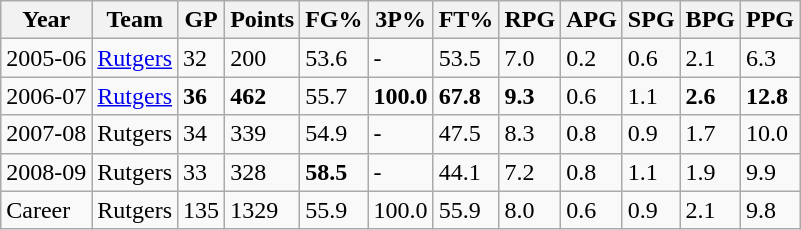<table class="wikitable">
<tr>
<th>Year</th>
<th>Team</th>
<th>GP</th>
<th>Points</th>
<th>FG%</th>
<th>3P%</th>
<th>FT%</th>
<th>RPG</th>
<th>APG</th>
<th>SPG</th>
<th>BPG</th>
<th>PPG</th>
</tr>
<tr>
<td>2005-06</td>
<td><a href='#'>Rutgers</a></td>
<td>32</td>
<td>200</td>
<td>53.6</td>
<td>-</td>
<td>53.5</td>
<td>7.0</td>
<td>0.2</td>
<td>0.6</td>
<td>2.1</td>
<td>6.3</td>
</tr>
<tr>
<td>2006-07</td>
<td><a href='#'>Rutgers</a></td>
<td><strong>36</strong></td>
<td><strong>462</strong></td>
<td>55.7</td>
<td><strong>100.0</strong></td>
<td><strong>67.8</strong></td>
<td><strong>9.3</strong></td>
<td>0.6</td>
<td>1.1</td>
<td><strong>2.6</strong></td>
<td><strong>12.8</strong></td>
</tr>
<tr>
<td>2007-08</td>
<td>Rutgers</td>
<td>34</td>
<td>339</td>
<td>54.9</td>
<td>-</td>
<td>47.5</td>
<td>8.3</td>
<td>0.8</td>
<td>0.9</td>
<td>1.7</td>
<td>10.0</td>
</tr>
<tr>
<td>2008-09</td>
<td>Rutgers</td>
<td>33</td>
<td>328</td>
<td><strong>58.5</strong></td>
<td>-</td>
<td>44.1</td>
<td>7.2</td>
<td>0.8</td>
<td>1.1</td>
<td>1.9</td>
<td>9.9</td>
</tr>
<tr>
<td>Career</td>
<td>Rutgers</td>
<td>135</td>
<td>1329</td>
<td>55.9</td>
<td>100.0</td>
<td>55.9</td>
<td>8.0</td>
<td>0.6</td>
<td>0.9</td>
<td>2.1</td>
<td>9.8</td>
</tr>
</table>
